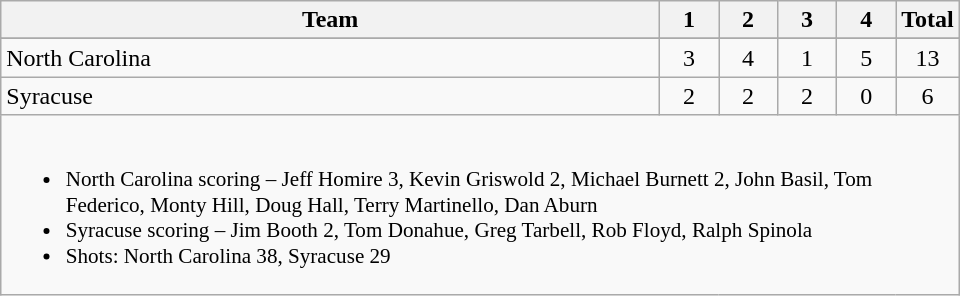<table class="wikitable" style="text-align:center; max-width:40em">
<tr>
<th>Team</th>
<th style="width:2em">1</th>
<th style="width:2em">2</th>
<th style="width:2em">3</th>
<th style="width:2em">4</th>
<th style="width:2em">Total</th>
</tr>
<tr>
</tr>
<tr>
<td style="text-align:left">North Carolina</td>
<td>3</td>
<td>4</td>
<td>1</td>
<td>5</td>
<td>13</td>
</tr>
<tr>
<td style="text-align:left">Syracuse</td>
<td>2</td>
<td>2</td>
<td>2</td>
<td>0</td>
<td>6</td>
</tr>
<tr>
<td colspan=6 style="text-align:left; font-size:88%;"><br><ul><li>North Carolina scoring – Jeff Homire 3, Kevin Griswold 2, Michael Burnett 2, John Basil, Tom Federico, Monty Hill, Doug Hall, Terry Martinello, Dan Aburn</li><li>Syracuse scoring – Jim Booth 2, Tom Donahue, Greg Tarbell, Rob Floyd, Ralph Spinola</li><li>Shots: North Carolina 38, Syracuse 29</li></ul></td>
</tr>
</table>
